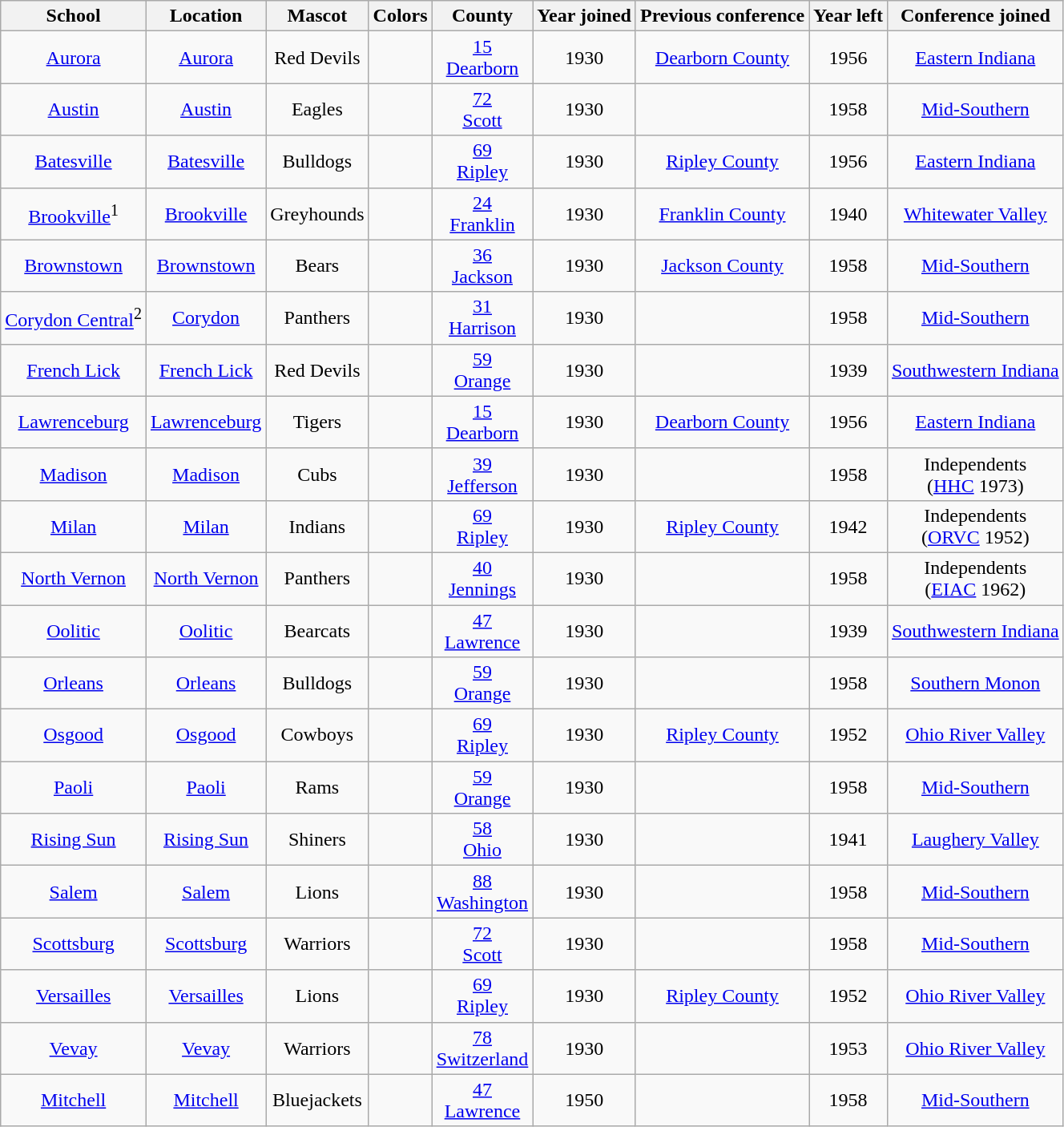<table class="wikitable" style="text-align:center;">
<tr>
<th>School</th>
<th>Location</th>
<th>Mascot</th>
<th>Colors</th>
<th>County</th>
<th>Year joined</th>
<th>Previous conference</th>
<th>Year left</th>
<th>Conference joined</th>
</tr>
<tr>
<td><a href='#'>Aurora</a></td>
<td><a href='#'>Aurora</a></td>
<td>Red Devils</td>
<td> </td>
<td><a href='#'>15 <br> Dearborn</a></td>
<td>1930</td>
<td><a href='#'>Dearborn County</a></td>
<td>1956</td>
<td><a href='#'>Eastern Indiana</a></td>
</tr>
<tr>
<td><a href='#'>Austin</a></td>
<td><a href='#'>Austin</a></td>
<td>Eagles</td>
<td> </td>
<td><a href='#'>72 <br> Scott</a></td>
<td>1930</td>
<td></td>
<td>1958</td>
<td><a href='#'>Mid-Southern</a></td>
</tr>
<tr>
<td><a href='#'>Batesville</a></td>
<td><a href='#'>Batesville</a></td>
<td>Bulldogs</td>
<td> </td>
<td><a href='#'>69 <br> Ripley</a></td>
<td>1930</td>
<td><a href='#'>Ripley County</a></td>
<td>1956</td>
<td><a href='#'>Eastern Indiana</a></td>
</tr>
<tr>
<td><a href='#'>Brookville</a><sup>1</sup></td>
<td><a href='#'>Brookville</a></td>
<td>Greyhounds</td>
<td>  </td>
<td><a href='#'>24 <br> Franklin</a></td>
<td>1930</td>
<td><a href='#'>Franklin County</a></td>
<td>1940</td>
<td><a href='#'>Whitewater Valley</a></td>
</tr>
<tr>
<td><a href='#'>Brownstown</a></td>
<td><a href='#'>Brownstown</a></td>
<td>Bears</td>
<td>  </td>
<td><a href='#'>36 <br> Jackson</a></td>
<td>1930</td>
<td><a href='#'>Jackson County</a></td>
<td>1958</td>
<td><a href='#'>Mid-Southern</a></td>
</tr>
<tr>
<td><a href='#'>Corydon Central</a><sup>2</sup></td>
<td><a href='#'>Corydon</a></td>
<td>Panthers</td>
<td>  </td>
<td><a href='#'>31 <br> Harrison</a></td>
<td>1930</td>
<td></td>
<td>1958</td>
<td><a href='#'>Mid-Southern</a></td>
</tr>
<tr>
<td><a href='#'>French Lick</a></td>
<td><a href='#'>French Lick</a></td>
<td>Red Devils</td>
<td> </td>
<td><a href='#'>59 <br> Orange</a></td>
<td>1930</td>
<td></td>
<td>1939</td>
<td><a href='#'>Southwestern Indiana</a></td>
</tr>
<tr>
<td><a href='#'>Lawrenceburg</a></td>
<td><a href='#'>Lawrenceburg</a></td>
<td>Tigers</td>
<td>  </td>
<td><a href='#'>15 <br> Dearborn</a></td>
<td>1930</td>
<td><a href='#'>Dearborn County</a></td>
<td>1956</td>
<td><a href='#'>Eastern Indiana</a></td>
</tr>
<tr>
<td><a href='#'>Madison</a></td>
<td><a href='#'>Madison</a></td>
<td>Cubs</td>
<td> </td>
<td><a href='#'>39 <br> Jefferson</a></td>
<td>1930</td>
<td></td>
<td>1958</td>
<td>Independents<br>(<a href='#'>HHC</a> 1973)</td>
</tr>
<tr>
<td><a href='#'>Milan</a></td>
<td><a href='#'>Milan</a></td>
<td>Indians</td>
<td>  </td>
<td><a href='#'>69 <br> Ripley</a></td>
<td>1930</td>
<td><a href='#'>Ripley County</a></td>
<td>1942</td>
<td>Independents<br>(<a href='#'>ORVC</a> 1952)</td>
</tr>
<tr>
<td><a href='#'>North Vernon</a></td>
<td><a href='#'>North Vernon</a></td>
<td>Panthers</td>
<td> </td>
<td><a href='#'>40 <br> Jennings</a></td>
<td>1930</td>
<td></td>
<td>1958</td>
<td>Independents<br>(<a href='#'>EIAC</a> 1962)</td>
</tr>
<tr>
<td><a href='#'>Oolitic</a></td>
<td><a href='#'>Oolitic</a></td>
<td>Bearcats</td>
<td> </td>
<td><a href='#'>47 <br> Lawrence</a></td>
<td>1930</td>
<td></td>
<td>1939</td>
<td><a href='#'>Southwestern Indiana</a></td>
</tr>
<tr>
<td><a href='#'>Orleans</a></td>
<td><a href='#'>Orleans</a></td>
<td>Bulldogs</td>
<td>  </td>
<td><a href='#'>59 <br> Orange</a></td>
<td>1930</td>
<td></td>
<td>1958</td>
<td><a href='#'>Southern Monon</a></td>
</tr>
<tr>
<td><a href='#'>Osgood</a></td>
<td><a href='#'>Osgood</a></td>
<td>Cowboys</td>
<td> </td>
<td><a href='#'>69 <br> Ripley</a></td>
<td>1930</td>
<td><a href='#'>Ripley County</a></td>
<td>1952</td>
<td><a href='#'>Ohio River Valley</a></td>
</tr>
<tr>
<td><a href='#'>Paoli</a></td>
<td><a href='#'>Paoli</a></td>
<td>Rams</td>
<td>  </td>
<td><a href='#'>59 <br> Orange</a></td>
<td>1930</td>
<td></td>
<td>1958</td>
<td><a href='#'>Mid-Southern</a></td>
</tr>
<tr>
<td><a href='#'>Rising Sun</a></td>
<td><a href='#'>Rising Sun</a></td>
<td>Shiners</td>
<td>  </td>
<td><a href='#'>58 <br> Ohio</a></td>
<td>1930</td>
<td></td>
<td>1941</td>
<td><a href='#'>Laughery Valley</a></td>
</tr>
<tr>
<td><a href='#'>Salem</a></td>
<td><a href='#'>Salem</a></td>
<td>Lions</td>
<td>  </td>
<td><a href='#'>88 <br> Washington</a></td>
<td>1930</td>
<td></td>
<td>1958</td>
<td><a href='#'>Mid-Southern</a></td>
</tr>
<tr>
<td><a href='#'>Scottsburg</a></td>
<td><a href='#'>Scottsburg</a></td>
<td>Warriors</td>
<td>  </td>
<td><a href='#'>72 <br> Scott</a></td>
<td>1930</td>
<td></td>
<td>1958</td>
<td><a href='#'>Mid-Southern</a></td>
</tr>
<tr>
<td><a href='#'>Versailles</a></td>
<td><a href='#'>Versailles</a></td>
<td>Lions</td>
<td> </td>
<td><a href='#'>69 <br> Ripley</a></td>
<td>1930</td>
<td><a href='#'>Ripley County</a></td>
<td>1952</td>
<td><a href='#'>Ohio River Valley</a></td>
</tr>
<tr>
<td><a href='#'>Vevay</a></td>
<td><a href='#'>Vevay</a></td>
<td>Warriors</td>
<td>  </td>
<td><a href='#'>78 <br> Switzerland</a></td>
<td>1930</td>
<td></td>
<td>1953</td>
<td><a href='#'>Ohio River Valley</a></td>
</tr>
<tr>
<td><a href='#'>Mitchell</a></td>
<td><a href='#'>Mitchell</a></td>
<td>Bluejackets</td>
<td>  </td>
<td><a href='#'>47 <br> Lawrence</a></td>
<td>1950</td>
<td></td>
<td>1958</td>
<td><a href='#'>Mid-Southern</a></td>
</tr>
</table>
